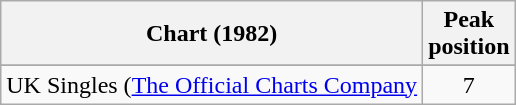<table class="wikitable sortable">
<tr>
<th>Chart (1982)</th>
<th>Peak<br>position</th>
</tr>
<tr>
</tr>
<tr>
<td>UK Singles (<a href='#'>The Official Charts Company</a></td>
<td align="center">7</td>
</tr>
</table>
